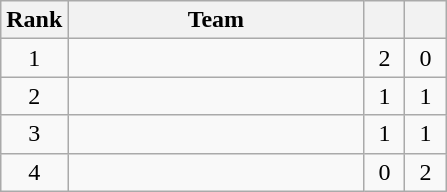<table class="wikitable" style="text-align:center">
<tr>
<th>Rank</th>
<th style="width:190px;">Team</th>
<th width=20px></th>
<th width=20px></th>
</tr>
<tr bgcolor=>
<td>1</td>
<td align="left"></td>
<td>2</td>
<td>0</td>
</tr>
<tr bgcolor=>
<td>2</td>
<td align="left"></td>
<td>1</td>
<td>1</td>
</tr>
<tr bgcolor=>
<td>3</td>
<td align="left"></td>
<td>1</td>
<td>1</td>
</tr>
<tr bgcolor=>
<td>4</td>
<td align="left"></td>
<td>0</td>
<td>2</td>
</tr>
</table>
